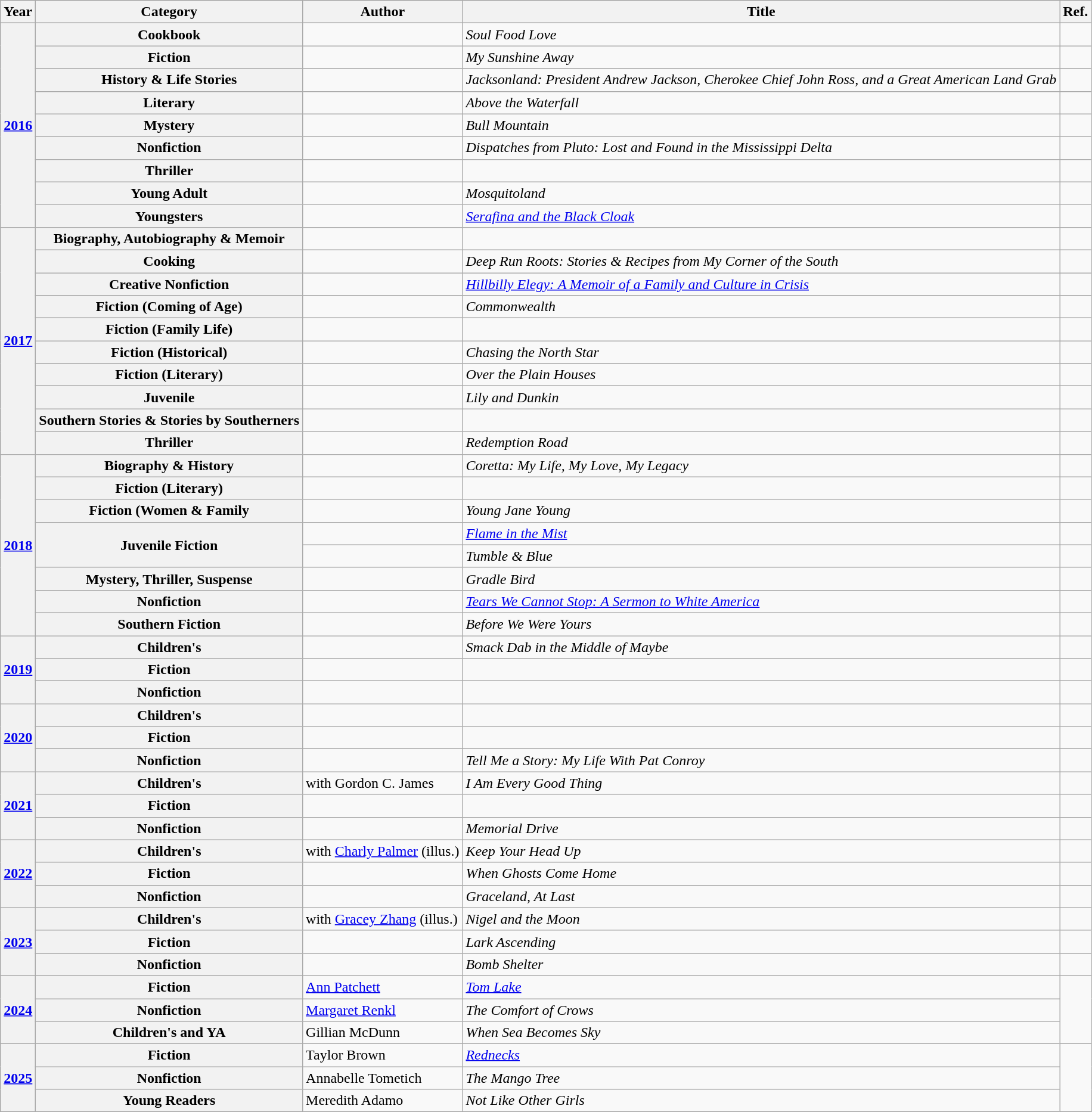<table class="wikitable sortable mw-collapsible">
<tr>
<th>Year</th>
<th>Category</th>
<th>Author</th>
<th>Title</th>
<th>Ref.</th>
</tr>
<tr>
<th rowspan="9"><a href='#'>2016</a></th>
<th>Cookbook</th>
<td></td>
<td><em>Soul Food Love</em></td>
<td></td>
</tr>
<tr>
<th>Fiction</th>
<td></td>
<td><em>My Sunshine Away</em></td>
<td></td>
</tr>
<tr>
<th>History & Life Stories</th>
<td></td>
<td><em>Jacksonland: President Andrew Jackson, Cherokee Chief John Ross, and a Great American Land Grab</em></td>
<td></td>
</tr>
<tr>
<th>Literary</th>
<td></td>
<td><em>Above the Waterfall</em></td>
<td></td>
</tr>
<tr>
<th>Mystery</th>
<td></td>
<td><em>Bull Mountain</em></td>
<td></td>
</tr>
<tr>
<th>Nonfiction</th>
<td></td>
<td><em>Dispatches from Pluto: Lost and Found in the Mississippi Delta</em></td>
<td></td>
</tr>
<tr>
<th>Thriller</th>
<td></td>
<td><em></em></td>
<td></td>
</tr>
<tr>
<th>Young Adult</th>
<td></td>
<td><em>Mosquitoland</em></td>
<td></td>
</tr>
<tr>
<th>Youngsters</th>
<td></td>
<td><em><a href='#'>Serafina and the Black Cloak</a></em></td>
<td></td>
</tr>
<tr>
<th rowspan="10"><a href='#'>2017</a></th>
<th>Biography, Autobiography & Memoir</th>
<td></td>
<td><em></em></td>
<td></td>
</tr>
<tr>
<th>Cooking</th>
<td></td>
<td><em>Deep Run Roots: Stories & Recipes from My Corner of the South</em></td>
<td></td>
</tr>
<tr>
<th>Creative Nonfiction</th>
<td></td>
<td><em><a href='#'>Hillbilly Elegy: A Memoir of a Family and Culture in Crisis</a></em></td>
<td></td>
</tr>
<tr>
<th>Fiction (Coming of Age)</th>
<td></td>
<td><em>Commonwealth</em></td>
<td></td>
</tr>
<tr>
<th>Fiction (Family Life)</th>
<td></td>
<td><em></em></td>
<td></td>
</tr>
<tr>
<th>Fiction (Historical)</th>
<td></td>
<td><em>Chasing the North Star</em></td>
<td></td>
</tr>
<tr>
<th>Fiction (Literary)</th>
<td></td>
<td><em>Over the Plain Houses</em></td>
<td></td>
</tr>
<tr>
<th>Juvenile</th>
<td></td>
<td><em>Lily and Dunkin</em></td>
<td></td>
</tr>
<tr>
<th>Southern Stories & Stories by Southerners</th>
<td></td>
<td><em></em></td>
<td></td>
</tr>
<tr>
<th>Thriller</th>
<td></td>
<td><em>Redemption Road</em></td>
<td></td>
</tr>
<tr>
<th rowspan="8"><a href='#'>2018</a></th>
<th>Biography & History</th>
<td></td>
<td><em>Coretta: My Life, My Love,  My Legacy</em></td>
<td></td>
</tr>
<tr>
<th>Fiction (Literary)</th>
<td></td>
<td><em></em></td>
<td></td>
</tr>
<tr>
<th>Fiction (Women & Family</th>
<td></td>
<td><em>Young Jane Young</em></td>
<td></td>
</tr>
<tr>
<th rowspan="2">Juvenile Fiction</th>
<td></td>
<td><em><a href='#'>Flame in the Mist</a></em></td>
<td></td>
</tr>
<tr>
<td></td>
<td><em>Tumble & Blue</em></td>
<td></td>
</tr>
<tr>
<th>Mystery, Thriller, Suspense</th>
<td></td>
<td><em>Gradle Bird</em></td>
<td></td>
</tr>
<tr>
<th>Nonfiction</th>
<td></td>
<td><em><a href='#'>Tears We Cannot Stop: A Sermon to White America</a></em></td>
<td></td>
</tr>
<tr>
<th>Southern Fiction</th>
<td></td>
<td><em>Before We Were Yours</em></td>
<td></td>
</tr>
<tr>
<th rowspan="3"><a href='#'>2019</a></th>
<th>Children's</th>
<td></td>
<td><em>Smack Dab in the Middle of Maybe</em></td>
<td></td>
</tr>
<tr>
<th>Fiction</th>
<td></td>
<td><em></em></td>
<td></td>
</tr>
<tr>
<th>Nonfiction</th>
<td></td>
<td><em></em></td>
<td></td>
</tr>
<tr>
<th rowspan="3"><a href='#'>2020</a></th>
<th>Children's</th>
<td></td>
<td><em></em></td>
<td></td>
</tr>
<tr>
<th>Fiction</th>
<td></td>
<td><em></em></td>
<td></td>
</tr>
<tr>
<th>Nonfiction</th>
<td></td>
<td><em>Tell Me a Story: My Life With Pat Conroy</em></td>
<td></td>
</tr>
<tr>
<th rowspan="3"><a href='#'>2021</a></th>
<th>Children's</th>
<td> with Gordon C. James</td>
<td><em>I Am Every Good Thing</em></td>
<td></td>
</tr>
<tr>
<th>Fiction</th>
<td></td>
<td><em></em></td>
<td></td>
</tr>
<tr>
<th>Nonfiction</th>
<td></td>
<td><em>Memorial Drive</em></td>
<td></td>
</tr>
<tr>
<th rowspan="3"><a href='#'>2022</a></th>
<th>Children's</th>
<td> with <a href='#'>Charly Palmer</a> (illus.)</td>
<td><em>Keep Your Head Up</em></td>
<td></td>
</tr>
<tr>
<th>Fiction</th>
<td></td>
<td><em>When Ghosts Come Home</em></td>
<td></td>
</tr>
<tr>
<th>Nonfiction</th>
<td></td>
<td><em>Graceland, At Last</em></td>
<td></td>
</tr>
<tr>
<th rowspan="3"><a href='#'>2023</a></th>
<th>Children's</th>
<td> with <a href='#'>Gracey Zhang</a> (illus.)</td>
<td><em>Nigel and the Moon</em></td>
<td></td>
</tr>
<tr>
<th>Fiction</th>
<td></td>
<td><em>Lark Ascending</em></td>
<td></td>
</tr>
<tr>
<th>Nonfiction</th>
<td></td>
<td><em>Bomb Shelter</em></td>
<td></td>
</tr>
<tr>
<th rowspan="3"><a href='#'>2024</a></th>
<th>Fiction</th>
<td><a href='#'>Ann Patchett</a></td>
<td><em><a href='#'>Tom Lake</a></em></td>
<td rowspan="3"></td>
</tr>
<tr>
<th>Nonfiction</th>
<td><a href='#'>Margaret Renkl</a></td>
<td><em>The Comfort of Crows</em></td>
</tr>
<tr>
<th>Children's and YA</th>
<td>Gillian McDunn</td>
<td><em>When Sea Becomes Sky</em></td>
</tr>
<tr>
<th rowspan="3"><a href='#'>2025</a></th>
<th>Fiction</th>
<td>Taylor Brown</td>
<td><a href='#'><em>Rednecks</em></a></td>
<td rowspan="3"></td>
</tr>
<tr>
<th>Nonfiction</th>
<td>Annabelle Tometich</td>
<td><em>The Mango Tree</em></td>
</tr>
<tr>
<th>Young Readers</th>
<td>Meredith Adamo</td>
<td><em>Not Like Other Girls</em></td>
</tr>
</table>
